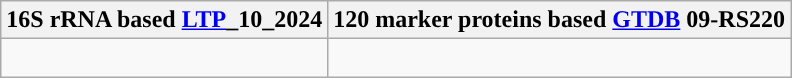<table class="wikitable">
<tr>
<th colspan=1>16S rRNA based <a href='#'>LTP</a>_10_2024</th>
<th colspan=1>120 marker proteins based <a href='#'>GTDB</a> 09-RS220</th>
</tr>
<tr>
<td style="vertical-align:top"><br></td>
<td><br></td>
</tr>
</table>
